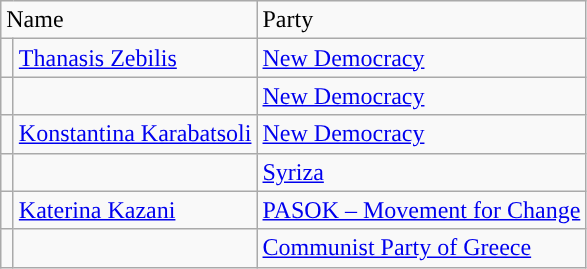<table class="wikitable">
<tr>
<td colspan="2">Name</td>
<td>Party</td>
</tr>
<tr>
<td width="1" style="color:inherit;background:"></td>
<td><a href='#'>Thanasis Zebilis</a></td>
<td><a href='#'>New Democracy</a></td>
</tr>
<tr>
<td width="1" style="color:inherit;background:"></td>
<td></td>
<td><a href='#'>New Democracy</a></td>
</tr>
<tr>
<td width="1" style="color:inherit;background:"></td>
<td><a href='#'>Konstantina Karabatsoli</a></td>
<td><a href='#'>New Democracy</a></td>
</tr>
<tr>
<td width="1" style="color:inherit;background:"></td>
<td></td>
<td><a href='#'>Syriza</a></td>
</tr>
<tr>
<td width="1" style="color:inherit;background:"></td>
<td><a href='#'>Katerina Kazani</a></td>
<td><a href='#'>PASOK – Movement for Change</a></td>
</tr>
<tr>
<td width="1" style="color:inherit;background:"></td>
<td></td>
<td><a href='#'>Communist Party of Greece</a></td>
</tr>
</table>
